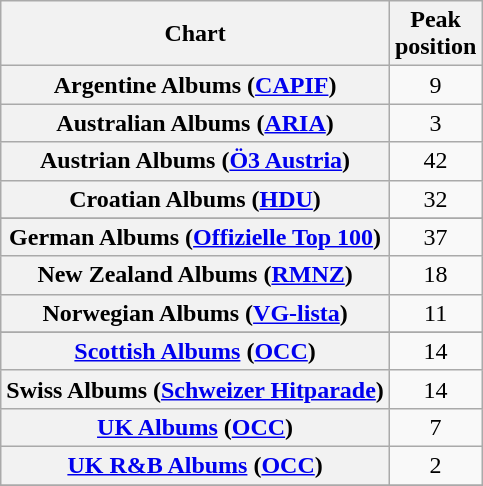<table class="wikitable sortable plainrowheaders" style="text-align:center">
<tr>
<th scope="col">Chart</th>
<th scope="col">Peak<br>position</th>
</tr>
<tr>
<th scope="row">Argentine Albums (<a href='#'>CAPIF</a>)</th>
<td>9</td>
</tr>
<tr>
<th scope="row">Australian Albums (<a href='#'>ARIA</a>)</th>
<td>3</td>
</tr>
<tr>
<th scope="row">Austrian Albums (<a href='#'>Ö3 Austria</a>)</th>
<td>42</td>
</tr>
<tr>
<th scope="row">Croatian Albums (<a href='#'>HDU</a>)</th>
<td>32</td>
</tr>
<tr>
</tr>
<tr>
</tr>
<tr>
<th scope="row">German Albums (<a href='#'>Offizielle Top 100</a>)</th>
<td>37</td>
</tr>
<tr>
<th scope="row">New Zealand Albums (<a href='#'>RMNZ</a>)</th>
<td>18</td>
</tr>
<tr>
<th scope="row">Norwegian Albums (<a href='#'>VG-lista</a>)</th>
<td>11</td>
</tr>
<tr>
</tr>
<tr>
<th scope="row"><a href='#'>Scottish Albums</a> (<a href='#'>OCC</a>)</th>
<td>14</td>
</tr>
<tr>
<th scope="row">Swiss Albums (<a href='#'>Schweizer Hitparade</a>)</th>
<td>14</td>
</tr>
<tr>
<th scope="row"><a href='#'>UK Albums</a> (<a href='#'>OCC</a>)</th>
<td>7</td>
</tr>
<tr>
<th scope="row"><a href='#'>UK R&B Albums</a> (<a href='#'>OCC</a>)</th>
<td>2</td>
</tr>
<tr>
</tr>
</table>
